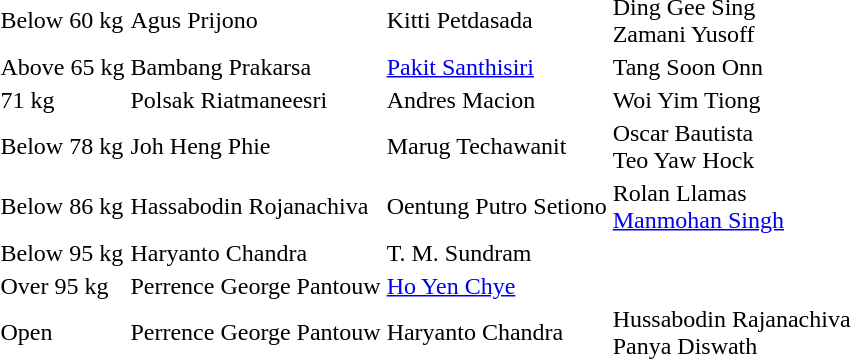<table>
<tr>
<td>Below 60 kg</td>
<td> Agus Prijono</td>
<td> Kitti Petdasada</td>
<td> Ding Gee Sing<br> Zamani Yusoff</td>
</tr>
<tr>
<td>Above 65 kg</td>
<td> Bambang Prakarsa</td>
<td> <a href='#'>Pakit Santhisiri</a></td>
<td> Tang Soon Onn</td>
</tr>
<tr>
<td>71 kg</td>
<td> Polsak Riatmaneesri</td>
<td> Andres Macion</td>
<td> Woi Yim Tiong</td>
</tr>
<tr>
<td>Below 78 kg</td>
<td> Joh Heng Phie</td>
<td> Marug Techawanit</td>
<td> Oscar Bautista<br> Teo Yaw Hock</td>
</tr>
<tr>
<td>Below 86 kg</td>
<td> Hassabodin Rojanachiva</td>
<td> Oentung Putro Setiono</td>
<td> Rolan Llamas<br> <a href='#'>Manmohan Singh</a></td>
</tr>
<tr>
<td>Below 95 kg</td>
<td> Haryanto Chandra</td>
<td> T. M. Sundram</td>
<td></td>
</tr>
<tr>
<td>Over 95 kg</td>
<td> Perrence George Pantouw</td>
<td> <a href='#'>Ho Yen Chye</a></td>
<td></td>
</tr>
<tr>
<td>Open</td>
<td> Perrence George Pantouw</td>
<td> Haryanto Chandra</td>
<td> Hussabodin Rajanachiva<br> Panya Diswath</td>
</tr>
</table>
